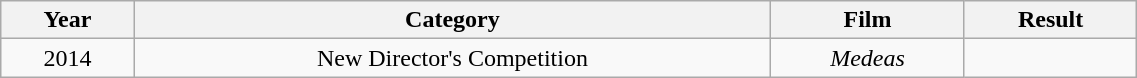<table class="wikitable" width=60%>
<tr>
<th>Year</th>
<th>Category</th>
<th>Film</th>
<th>Result</th>
</tr>
<tr>
<td style="text-align:center;">2014</td>
<td style="text-align:center;">New Director's Competition</td>
<td style="text-align:center;"><em>Medeas</em></td>
<td></td>
</tr>
</table>
